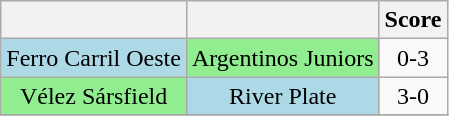<table class="wikitable" style="text-align: center;">
<tr>
<th></th>
<th></th>
<th>Score</th>
</tr>
<tr>
<td bgcolor="lightblue">Ferro Carril Oeste</td>
<td bgcolor="lightgreen">Argentinos Juniors</td>
<td>0-3</td>
</tr>
<tr>
<td bgcolor="lightgreen">Vélez Sársfield</td>
<td bgcolor="lightblue">River Plate</td>
<td>3-0</td>
</tr>
<tr>
</tr>
</table>
